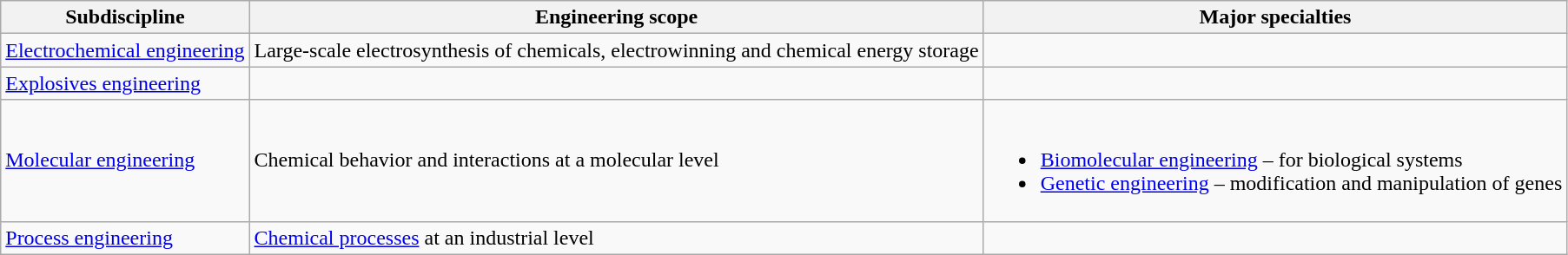<table class="wikitable sortable">
<tr>
<th>Subdiscipline</th>
<th>Engineering scope</th>
<th>Major specialties</th>
</tr>
<tr>
<td><a href='#'>Electrochemical engineering</a></td>
<td>Large-scale electrosynthesis of chemicals, electrowinning and chemical energy storage</td>
<td></td>
</tr>
<tr>
<td><a href='#'>Explosives engineering</a></td>
<td></td>
<td></td>
</tr>
<tr>
<td><a href='#'>Molecular engineering</a></td>
<td>Chemical behavior and interactions at a molecular level</td>
<td><br><ul><li><a href='#'>Biomolecular engineering</a> – for biological systems</li><li><a href='#'>Genetic engineering</a> – modification and manipulation of genes</li></ul></td>
</tr>
<tr>
<td><a href='#'>Process engineering</a></td>
<td><a href='#'>Chemical processes</a> at an industrial level</td>
<td></td>
</tr>
</table>
